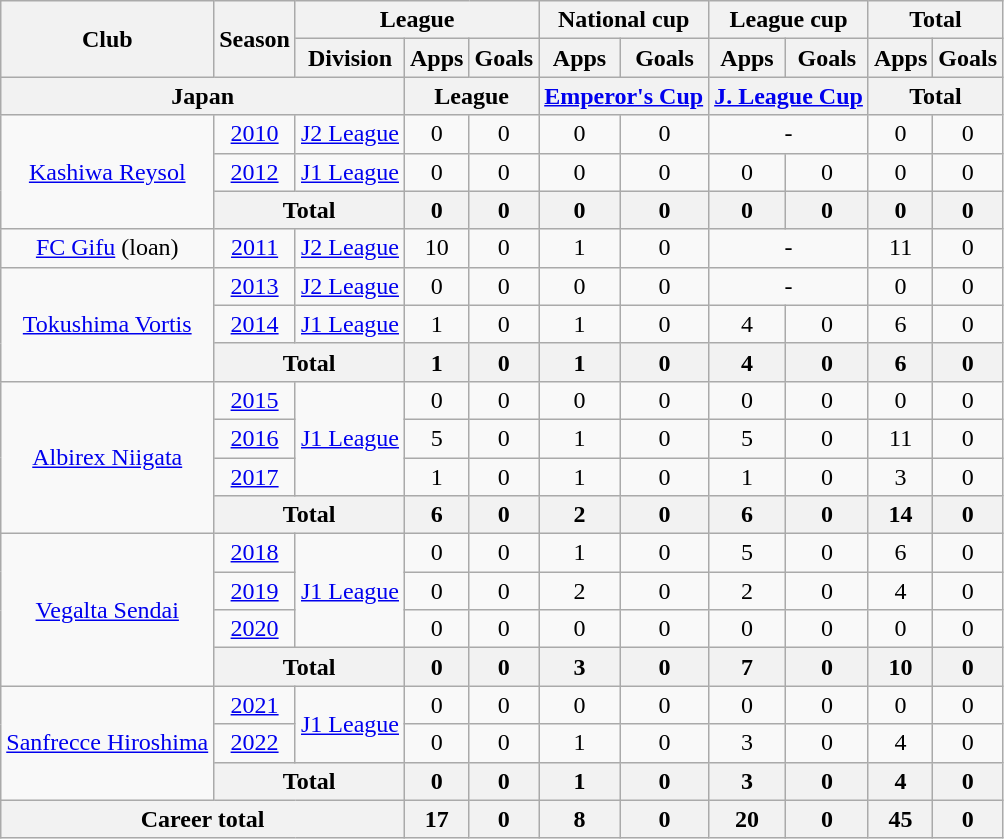<table class="wikitable" style="text-align:center">
<tr>
<th rowspan=2>Club</th>
<th rowspan=2>Season</th>
<th colspan=3>League</th>
<th colspan=2>National cup</th>
<th colspan=2>League cup</th>
<th colspan=2>Total</th>
</tr>
<tr>
<th>Division</th>
<th>Apps</th>
<th>Goals</th>
<th>Apps</th>
<th>Goals</th>
<th>Apps</th>
<th>Goals</th>
<th>Apps</th>
<th>Goals</th>
</tr>
<tr>
<th colspan=3>Japan</th>
<th colspan=2>League</th>
<th colspan=2><a href='#'>Emperor's Cup</a></th>
<th colspan=2><a href='#'>J. League Cup</a></th>
<th colspan=2>Total</th>
</tr>
<tr>
<td rowspan="3"><a href='#'>Kashiwa Reysol</a></td>
<td><a href='#'>2010</a></td>
<td><a href='#'>J2 League</a></td>
<td>0</td>
<td>0</td>
<td>0</td>
<td>0</td>
<td colspan="2">-</td>
<td>0</td>
<td>0</td>
</tr>
<tr>
<td><a href='#'>2012</a></td>
<td><a href='#'>J1 League</a></td>
<td>0</td>
<td>0</td>
<td>0</td>
<td>0</td>
<td>0</td>
<td>0</td>
<td>0</td>
<td>0</td>
</tr>
<tr>
<th colspan="2">Total</th>
<th>0</th>
<th>0</th>
<th>0</th>
<th>0</th>
<th>0</th>
<th>0</th>
<th>0</th>
<th>0</th>
</tr>
<tr>
<td><a href='#'>FC Gifu</a> (loan)</td>
<td><a href='#'>2011</a></td>
<td><a href='#'>J2 League</a></td>
<td>10</td>
<td>0</td>
<td>1</td>
<td>0</td>
<td colspan="2">-</td>
<td>11</td>
<td>0</td>
</tr>
<tr>
<td rowspan="3"><a href='#'>Tokushima Vortis</a></td>
<td><a href='#'>2013</a></td>
<td><a href='#'>J2 League</a></td>
<td>0</td>
<td>0</td>
<td>0</td>
<td>0</td>
<td colspan="2">-</td>
<td>0</td>
<td>0</td>
</tr>
<tr>
<td><a href='#'>2014</a></td>
<td><a href='#'>J1 League</a></td>
<td>1</td>
<td>0</td>
<td>1</td>
<td>0</td>
<td>4</td>
<td>0</td>
<td>6</td>
<td>0</td>
</tr>
<tr>
<th colspan="2">Total</th>
<th>1</th>
<th>0</th>
<th>1</th>
<th>0</th>
<th>4</th>
<th>0</th>
<th>6</th>
<th>0</th>
</tr>
<tr>
<td rowspan="4"><a href='#'>Albirex Niigata</a></td>
<td><a href='#'>2015</a></td>
<td rowspan="3"><a href='#'>J1 League</a></td>
<td>0</td>
<td>0</td>
<td>0</td>
<td>0</td>
<td>0</td>
<td>0</td>
<td>0</td>
<td>0</td>
</tr>
<tr>
<td><a href='#'>2016</a></td>
<td>5</td>
<td>0</td>
<td>1</td>
<td>0</td>
<td>5</td>
<td>0</td>
<td>11</td>
<td>0</td>
</tr>
<tr>
<td><a href='#'>2017</a></td>
<td>1</td>
<td>0</td>
<td>1</td>
<td>0</td>
<td>1</td>
<td>0</td>
<td>3</td>
<td>0</td>
</tr>
<tr>
<th colspan="2">Total</th>
<th>6</th>
<th>0</th>
<th>2</th>
<th>0</th>
<th>6</th>
<th>0</th>
<th>14</th>
<th>0</th>
</tr>
<tr>
<td rowspan="4"><a href='#'>Vegalta Sendai</a></td>
<td><a href='#'>2018</a></td>
<td rowspan="3"><a href='#'>J1 League</a></td>
<td>0</td>
<td>0</td>
<td>1</td>
<td>0</td>
<td>5</td>
<td>0</td>
<td>6</td>
<td>0</td>
</tr>
<tr>
<td><a href='#'>2019</a></td>
<td>0</td>
<td>0</td>
<td>2</td>
<td>0</td>
<td>2</td>
<td>0</td>
<td>4</td>
<td>0</td>
</tr>
<tr>
<td><a href='#'>2020</a></td>
<td>0</td>
<td>0</td>
<td>0</td>
<td>0</td>
<td>0</td>
<td>0</td>
<td>0</td>
<td>0</td>
</tr>
<tr>
<th colspan="2">Total</th>
<th>0</th>
<th>0</th>
<th>3</th>
<th>0</th>
<th>7</th>
<th>0</th>
<th>10</th>
<th>0</th>
</tr>
<tr>
<td rowspan="3"><a href='#'>Sanfrecce Hiroshima</a></td>
<td><a href='#'>2021</a></td>
<td rowspan="2"><a href='#'>J1 League</a></td>
<td>0</td>
<td>0</td>
<td>0</td>
<td>0</td>
<td>0</td>
<td>0</td>
<td>0</td>
<td>0</td>
</tr>
<tr>
<td><a href='#'>2022</a></td>
<td>0</td>
<td>0</td>
<td>1</td>
<td>0</td>
<td>3</td>
<td>0</td>
<td>4</td>
<td>0</td>
</tr>
<tr>
<th colspan="2">Total</th>
<th>0</th>
<th>0</th>
<th>1</th>
<th>0</th>
<th>3</th>
<th>0</th>
<th>4</th>
<th>0</th>
</tr>
<tr>
<th colspan=3>Career total</th>
<th>17</th>
<th>0</th>
<th>8</th>
<th>0</th>
<th>20</th>
<th>0</th>
<th>45</th>
<th>0</th>
</tr>
</table>
